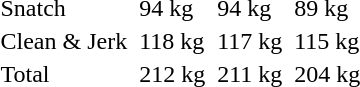<table>
<tr>
<td>Snatch</td>
<td></td>
<td>94 kg</td>
<td></td>
<td>94 kg</td>
<td></td>
<td>89 kg</td>
</tr>
<tr>
<td>Clean & Jerk</td>
<td></td>
<td>118 kg</td>
<td></td>
<td>117 kg</td>
<td></td>
<td>115 kg</td>
</tr>
<tr>
<td>Total</td>
<td></td>
<td>212 kg</td>
<td></td>
<td>211 kg</td>
<td></td>
<td>204 kg</td>
</tr>
</table>
